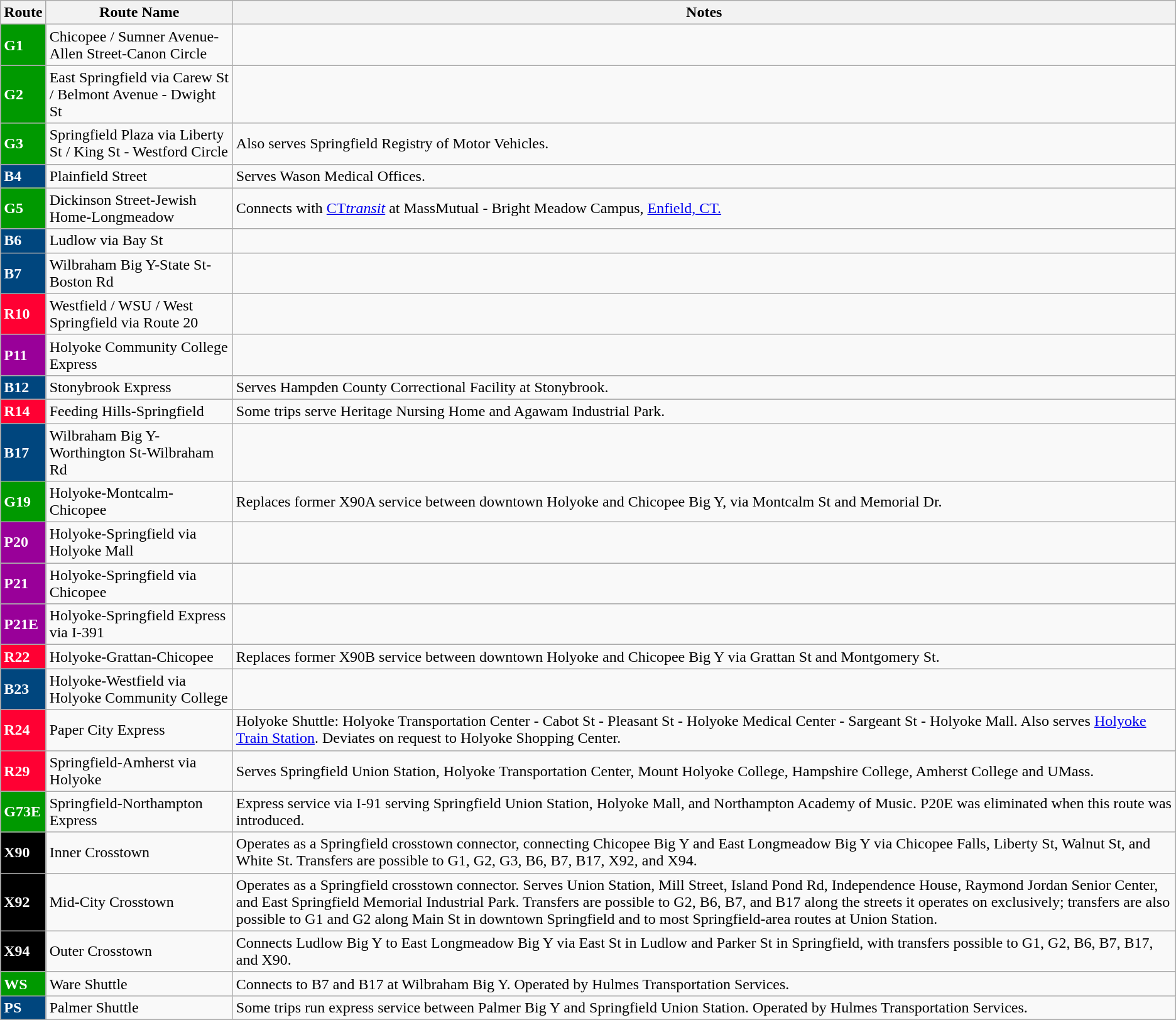<table class="wikitable">
<tr>
<th>Route</th>
<th>Route Name</th>
<th>Notes</th>
</tr>
<tr>
<td style="background:#090; color:white;"><strong>G1</strong></td>
<td>Chicopee / Sumner Avenue-Allen Street-Canon Circle</td>
<td></td>
</tr>
<tr>
<td style="background:#090; color:white;"><strong>G2</strong></td>
<td>East Springfield via Carew St / Belmont Avenue - Dwight St</td>
<td></td>
</tr>
<tr>
<td style="background:#090; color:white;"><strong>G3</strong></td>
<td>Springfield Plaza via Liberty St / King St - Westford Circle</td>
<td>Also serves Springfield Registry of Motor Vehicles.</td>
</tr>
<tr>
<td style="background:#00467E; color:white;"><strong>B4</strong></td>
<td>Plainfield Street</td>
<td>Serves Wason Medical Offices.</td>
</tr>
<tr>
<td style="background:#090; color:white;"><strong>G5</strong></td>
<td>Dickinson Street-Jewish Home-Longmeadow</td>
<td>Connects with <a href='#'>CT<em>transit</em></a>  at MassMutual - Bright Meadow Campus, <a href='#'>Enfield, CT.</a></td>
</tr>
<tr>
<td style="background:#00467E; color:white;"><strong>B6</strong></td>
<td>Ludlow via Bay St</td>
<td></td>
</tr>
<tr>
<td style="background:#00467E; color:white;"><strong>B7</strong></td>
<td>Wilbraham Big Y-State St-Boston Rd</td>
<td></td>
</tr>
<tr>
<td style="background:#f03; color:white;"><strong>R10</strong></td>
<td>Westfield / WSU / West Springfield via Route 20</td>
<td></td>
</tr>
<tr>
<td style="background:#909; color:white;"><strong>P11</strong></td>
<td>Holyoke Community College Express</td>
<td></td>
</tr>
<tr>
<td style="background:#00467E; color:white;"><strong>B12</strong></td>
<td>Stonybrook Express</td>
<td>Serves Hampden County Correctional Facility at Stonybrook.</td>
</tr>
<tr>
<td style="background:#f03; color:white;"><strong>R14</strong></td>
<td>Feeding Hills-Springfield</td>
<td>Some trips serve Heritage Nursing Home and Agawam Industrial Park.</td>
</tr>
<tr>
<td style="background:#00467E; color:white;"><strong>B17</strong></td>
<td>Wilbraham Big Y-Worthington St-Wilbraham Rd</td>
<td></td>
</tr>
<tr>
<td style="background:#090; color:white;"><strong>G19</strong></td>
<td>Holyoke-Montcalm-Chicopee</td>
<td>Replaces former X90A service between downtown Holyoke and Chicopee Big Y, via Montcalm St and Memorial Dr.</td>
</tr>
<tr>
<td style="background:#909; color:white;"><strong>P20</strong></td>
<td>Holyoke-Springfield via Holyoke Mall</td>
<td></td>
</tr>
<tr>
<td style="background:#909; color:white;"><strong>P21</strong></td>
<td>Holyoke-Springfield via Chicopee</td>
<td></td>
</tr>
<tr>
<td style="background:#909; color:white;"><strong>P21E</strong></td>
<td>Holyoke-Springfield Express via I-391</td>
<td></td>
</tr>
<tr>
<td style="background:#f03; color:white;"><strong>R22</strong></td>
<td>Holyoke-Grattan-Chicopee</td>
<td>Replaces former X90B service between downtown Holyoke and Chicopee Big Y via Grattan St and Montgomery St.</td>
</tr>
<tr>
<td style="background:#00467E; color:white;"><strong>B23</strong></td>
<td>Holyoke-Westfield via Holyoke Community College</td>
<td></td>
</tr>
<tr>
<td style="background:#f03; color:white;"><strong>R24</strong></td>
<td>Paper City Express</td>
<td>Holyoke Shuttle: Holyoke Transportation Center - Cabot St - Pleasant St - Holyoke Medical Center - Sargeant St - Holyoke Mall. Also serves <a href='#'>Holyoke Train Station</a>. Deviates on request to Holyoke Shopping Center.</td>
</tr>
<tr>
<td style="background:#f03; color:white;"><strong>R29</strong></td>
<td>Springfield-Amherst via Holyoke</td>
<td>Serves Springfield Union Station, Holyoke Transportation Center, Mount Holyoke College, Hampshire College, Amherst College and UMass.</td>
</tr>
<tr>
<td style="background:#090; color:white;"><strong>G73E</strong></td>
<td>Springfield-Northampton Express</td>
<td>Express service via I-91 serving Springfield Union Station, Holyoke Mall, and Northampton Academy of Music. P20E was eliminated when this route was introduced.</td>
</tr>
<tr>
<td style="background:#000000; color:white;"><strong>X90</strong></td>
<td>Inner Crosstown</td>
<td>Operates as a Springfield crosstown connector, connecting Chicopee Big Y and East Longmeadow Big Y via Chicopee Falls, Liberty St, Walnut St, and White St. Transfers are possible to G1, G2, G3, B6, B7, B17, X92, and X94.</td>
</tr>
<tr>
<td style="background:#000000; color:white;"><strong>X92</strong></td>
<td>Mid-City Crosstown</td>
<td>Operates as a Springfield crosstown connector. Serves Union Station, Mill Street, Island Pond Rd, Independence House, Raymond Jordan Senior Center, and East Springfield Memorial Industrial Park. Transfers are possible to G2, B6, B7, and B17 along the streets it operates on exclusively; transfers are also possible to G1 and G2 along Main St in downtown Springfield and to most Springfield-area routes at Union Station.</td>
</tr>
<tr>
<td style="background:#000000; color:white;"><strong>X94</strong></td>
<td>Outer Crosstown</td>
<td>Connects Ludlow Big Y to East Longmeadow Big Y via East St in Ludlow and Parker St in Springfield, with transfers possible to G1, G2, B6, B7, B17, and X90.</td>
</tr>
<tr>
<td style="background:#090; color:white"><strong>WS</strong></td>
<td>Ware Shuttle</td>
<td>Connects to B7 and B17 at Wilbraham Big Y. Operated by Hulmes Transportation Services.</td>
</tr>
<tr>
<td style="background:#00467E; color:white;"><strong>PS</strong></td>
<td>Palmer Shuttle</td>
<td>Some trips run express service between Palmer Big Y and Springfield Union Station. Operated by Hulmes Transportation Services.</td>
</tr>
</table>
